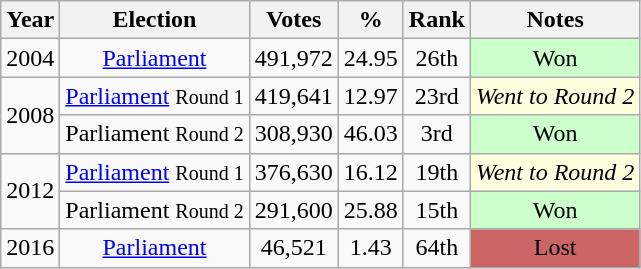<table class="wikitable" style="text-align:center;">
<tr>
<th>Year</th>
<th>Election</th>
<th>Votes</th>
<th>%</th>
<th>Rank</th>
<th>Notes</th>
</tr>
<tr>
<td>2004</td>
<td><a href='#'>Parliament</a></td>
<td>491,972</td>
<td>24.95</td>
<td>26th</td>
<td style="background-color:#CCFFCC">Won</td>
</tr>
<tr>
<td rowspan="2">2008</td>
<td><a href='#'>Parliament</a> <small>Round 1</small></td>
<td> 419,641</td>
<td> 12.97</td>
<td>23rd</td>
<td style="background-color:#FFFFE0"><em>Went to Round 2</em></td>
</tr>
<tr>
<td>Parliament <small>Round 2</small></td>
<td> 308,930</td>
<td> 46.03</td>
<td>3rd</td>
<td style="background-color:#CCFFCC">Won</td>
</tr>
<tr>
<td rowspan="2">2012</td>
<td><a href='#'>Parliament</a> <small>Round 1</small></td>
<td> 376,630</td>
<td> 16.12</td>
<td>19th</td>
<td style="background-color:#FFFFE0"><em>Went to Round 2</em></td>
</tr>
<tr>
<td>Parliament <small>Round 2</small></td>
<td> 291,600</td>
<td> 25.88</td>
<td>15th</td>
<td style="background-color:#CCFFCC">Won</td>
</tr>
<tr>
<td>2016</td>
<td><a href='#'>Parliament</a></td>
<td> 46,521</td>
<td> 1.43</td>
<td>64th</td>
<td style="background-color:#C66">Lost</td>
</tr>
</table>
